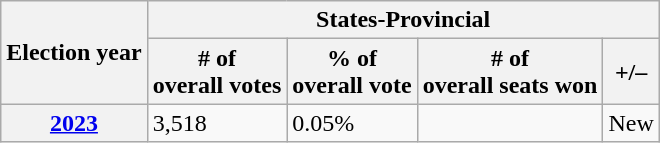<table class=wikitable>
<tr>
<th rowspan=2>Election year</th>
<th colspan=4>States-Provincial</th>
</tr>
<tr>
<th># of<br>overall votes</th>
<th>% of<br>overall vote</th>
<th># of<br>overall seats won</th>
<th>+/–</th>
</tr>
<tr>
<th><a href='#'>2023</a></th>
<td>3,518</td>
<td>0.05%</td>
<td></td>
<td>New</td>
</tr>
</table>
